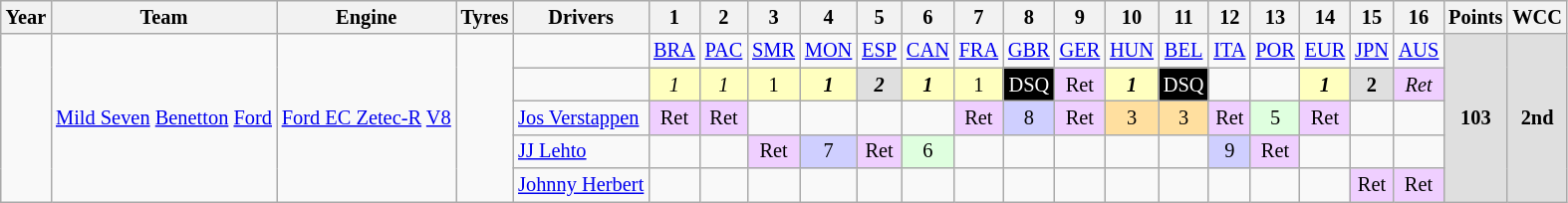<table class="wikitable" style="text-align:center; font-size:85%">
<tr>
<th>Year</th>
<th>Team</th>
<th>Engine</th>
<th>Tyres</th>
<th>Drivers</th>
<th>1</th>
<th>2</th>
<th>3</th>
<th>4</th>
<th>5</th>
<th>6</th>
<th>7</th>
<th>8</th>
<th>9</th>
<th>10</th>
<th>11</th>
<th>12</th>
<th>13</th>
<th>14</th>
<th>15</th>
<th>16</th>
<th>Points</th>
<th>WCC</th>
</tr>
<tr>
<td rowspan="5"></td>
<td rowspan="5"><a href='#'>Mild Seven</a> <a href='#'>Benetton</a> <a href='#'>Ford</a></td>
<td rowspan="5"><a href='#'>Ford EC Zetec-R</a> <a href='#'>V8</a></td>
<td rowspan="5"></td>
<td></td>
<td><a href='#'>BRA</a></td>
<td><a href='#'>PAC</a></td>
<td><a href='#'>SMR</a></td>
<td><a href='#'>MON</a></td>
<td><a href='#'>ESP</a></td>
<td><a href='#'>CAN</a></td>
<td><a href='#'>FRA</a></td>
<td><a href='#'>GBR</a></td>
<td><a href='#'>GER</a></td>
<td><a href='#'>HUN</a></td>
<td><a href='#'>BEL</a></td>
<td><a href='#'>ITA</a></td>
<td><a href='#'>POR</a></td>
<td><a href='#'>EUR</a></td>
<td><a href='#'>JPN</a></td>
<td><a href='#'>AUS</a></td>
<td rowspan="5" style="background:#dfdfdf;"><strong>103</strong></td>
<td rowspan="5" style="background:#dfdfdf;"><strong>2nd</strong></td>
</tr>
<tr>
<td align="left"></td>
<td style="background:#ffffbf;"><em>1</em></td>
<td style="background:#ffffbf;"><em>1</em></td>
<td style="background:#ffffbf;">1</td>
<td style="background:#ffffbf;"><strong><em>1</em></strong></td>
<td style="background:#dfdfdf;"><strong><em>2</em></strong></td>
<td style="background:#ffffbf;"><strong><em>1</em></strong></td>
<td style="background:#ffffbf;">1</td>
<td style="background:#000000; color:white">DSQ</td>
<td style="background:#efcfff;">Ret</td>
<td style="background:#ffffbf;"><strong><em>1</em></strong></td>
<td style="background:#000000; color:white">DSQ</td>
<td></td>
<td></td>
<td style="background:#ffffbf;"><strong><em>1</em></strong></td>
<td style="background:#dfdfdf;"><strong>2</strong></td>
<td style="background:#efcfff;"><em>Ret</em></td>
</tr>
<tr>
<td align="left"><a href='#'>Jos Verstappen</a></td>
<td style="background:#efcfff;">Ret</td>
<td style="background:#efcfff;">Ret</td>
<td></td>
<td></td>
<td></td>
<td></td>
<td style="background:#efcfff;">Ret</td>
<td style="background:#cfcfff;">8</td>
<td style="background:#efcfff;">Ret</td>
<td style="background:#ffdf9f;">3</td>
<td style="background:#ffdf9f;">3</td>
<td style="background:#efcfff;">Ret</td>
<td style="background:#dfffdf;">5</td>
<td style="background:#efcfff;">Ret</td>
<td></td>
<td></td>
</tr>
<tr>
<td align="left"><a href='#'>JJ Lehto</a></td>
<td></td>
<td></td>
<td style="background:#efcfff;">Ret</td>
<td style="background:#cfcfff;">7</td>
<td style="background:#efcfff;">Ret</td>
<td style="background:#dfffdf;">6</td>
<td></td>
<td></td>
<td></td>
<td></td>
<td></td>
<td style="background:#cfcfff;">9</td>
<td style="background:#efcfff;">Ret</td>
<td></td>
<td></td>
<td></td>
</tr>
<tr>
<td align="left"><a href='#'>Johnny Herbert</a></td>
<td></td>
<td></td>
<td></td>
<td></td>
<td></td>
<td></td>
<td></td>
<td></td>
<td></td>
<td></td>
<td></td>
<td></td>
<td></td>
<td></td>
<td style="background:#efcfff;">Ret</td>
<td style="background:#efcfff;">Ret</td>
</tr>
</table>
